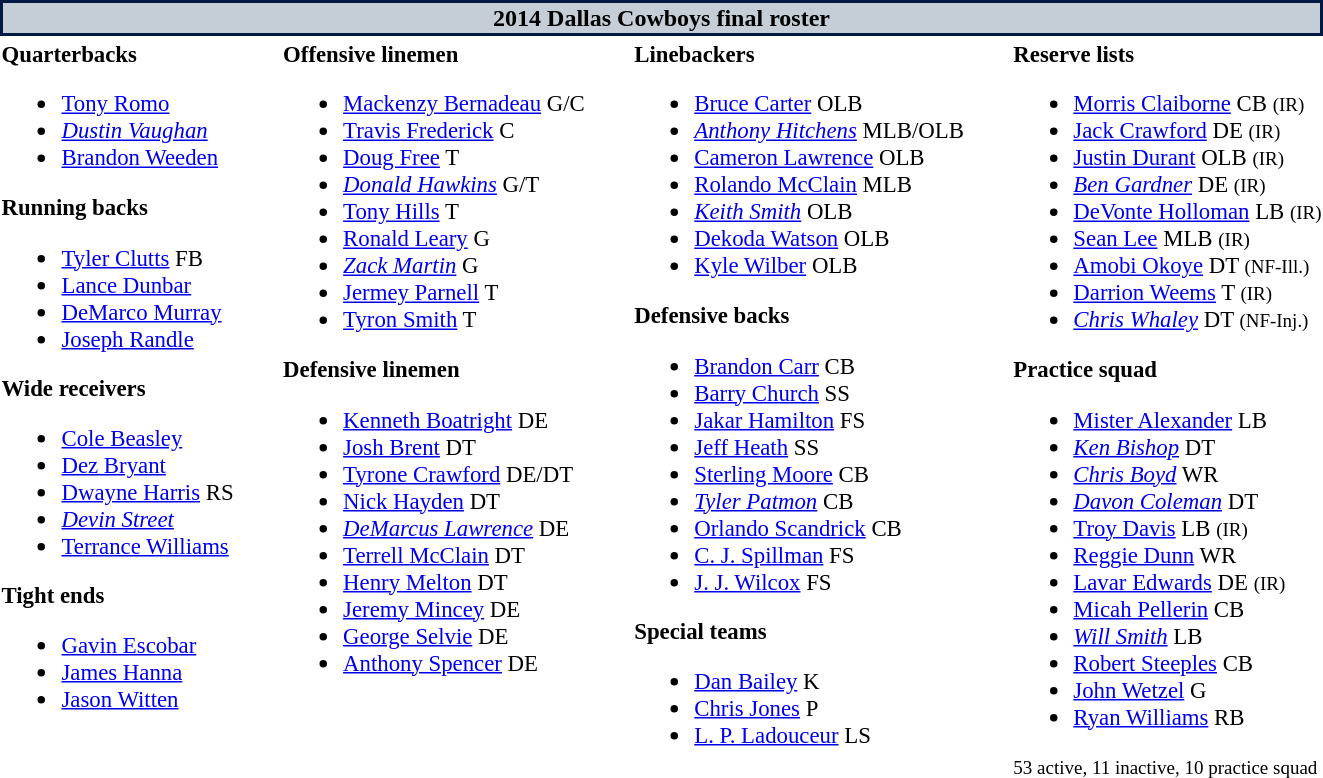<table class="toccolours" style="text-align: left;">
<tr>
<th colspan="7" style="background:#c5ced6; color:black; border: 2px solid #001942; text-align: center;">2014 Dallas Cowboys final roster</th>
</tr>
<tr>
<td style="font-size:95%; vertical-align:top;"><strong>Quarterbacks</strong><br><ul><li> <a href='#'>Tony Romo</a></li><li> <em><a href='#'>Dustin Vaughan</a></em></li><li> <a href='#'>Brandon Weeden</a></li></ul><strong>Running backs</strong><ul><li> <a href='#'>Tyler Clutts</a> FB</li><li> <a href='#'>Lance Dunbar</a></li><li> <a href='#'>DeMarco Murray</a></li><li> <a href='#'>Joseph Randle</a></li></ul><strong>Wide receivers</strong><ul><li> <a href='#'>Cole Beasley</a></li><li> <a href='#'>Dez Bryant</a></li><li> <a href='#'>Dwayne Harris</a> RS</li><li> <em><a href='#'>Devin Street</a></em></li><li> <a href='#'>Terrance Williams</a></li></ul><strong>Tight ends</strong><ul><li> <a href='#'>Gavin Escobar</a></li><li> <a href='#'>James Hanna</a></li><li> <a href='#'>Jason Witten</a></li></ul></td>
<td style="width: 25px;"></td>
<td style="font-size:95%; vertical-align:top;"><strong>Offensive linemen</strong><br><ul><li> <a href='#'>Mackenzy Bernadeau</a> G/C</li><li> <a href='#'>Travis Frederick</a> C</li><li> <a href='#'>Doug Free</a> T</li><li> <em><a href='#'>Donald Hawkins</a></em> G/T</li><li> <a href='#'>Tony Hills</a> T</li><li> <a href='#'>Ronald Leary</a> G</li><li> <em><a href='#'>Zack Martin</a></em> G</li><li> <a href='#'>Jermey Parnell</a> T</li><li> <a href='#'>Tyron Smith</a> T</li></ul><strong>Defensive linemen</strong><ul><li> <a href='#'>Kenneth Boatright</a> DE</li><li> <a href='#'>Josh Brent</a> DT</li><li> <a href='#'>Tyrone Crawford</a> DE/DT</li><li> <a href='#'>Nick Hayden</a> DT</li><li> <em><a href='#'>DeMarcus Lawrence</a></em> DE</li><li> <a href='#'>Terrell McClain</a> DT</li><li> <a href='#'>Henry Melton</a> DT</li><li> <a href='#'>Jeremy Mincey</a> DE</li><li> <a href='#'>George Selvie</a> DE</li><li> <a href='#'>Anthony Spencer</a> DE</li></ul></td>
<td style="width: 25px;"></td>
<td style="font-size:95%; vertical-align:top;"><strong>Linebackers</strong><br><ul><li> <a href='#'>Bruce Carter</a> OLB</li><li> <em><a href='#'>Anthony Hitchens</a></em> MLB/OLB</li><li> <a href='#'>Cameron Lawrence</a> OLB</li><li> <a href='#'>Rolando McClain</a> MLB</li><li> <em><a href='#'>Keith Smith</a></em> OLB</li><li> <a href='#'>Dekoda Watson</a> OLB</li><li> <a href='#'>Kyle Wilber</a> OLB</li></ul><strong>Defensive backs</strong><ul><li> <a href='#'>Brandon Carr</a> CB</li><li> <a href='#'>Barry Church</a> SS</li><li> <a href='#'>Jakar Hamilton</a> FS</li><li> <a href='#'>Jeff Heath</a> SS</li><li> <a href='#'>Sterling Moore</a> CB</li><li> <em><a href='#'>Tyler Patmon</a></em> CB</li><li> <a href='#'>Orlando Scandrick</a> CB</li><li> <a href='#'>C. J. Spillman</a> FS</li><li> <a href='#'>J. J. Wilcox</a> FS</li></ul><strong>Special teams</strong><ul><li> <a href='#'>Dan Bailey</a> K</li><li> <a href='#'>Chris Jones</a> P</li><li> <a href='#'>L. P. Ladouceur</a> LS</li></ul></td>
<td style="width: 25px;"></td>
<td style="font-size:95%; vertical-align:top;"><strong>Reserve lists</strong><br><ul><li> <a href='#'>Morris Claiborne</a> CB <small>(IR)</small> </li><li> <a href='#'>Jack Crawford</a> DE <small>(IR)</small> </li><li> <a href='#'>Justin Durant</a> OLB <small>(IR)</small> </li><li> <em><a href='#'>Ben Gardner</a></em> DE <small>(IR)</small> </li><li> <a href='#'>DeVonte Holloman</a> LB <small>(IR)</small> </li><li> <a href='#'>Sean Lee</a> MLB <small>(IR)</small> </li><li> <a href='#'>Amobi Okoye</a> DT <small>(NF-Ill.)</small> </li><li> <a href='#'>Darrion Weems</a> T <small>(IR)</small> </li><li> <em><a href='#'>Chris Whaley</a></em> DT <small>(NF-Inj.)</small> </li></ul><strong>Practice squad</strong><ul><li> <a href='#'>Mister Alexander</a> LB</li><li> <em><a href='#'>Ken Bishop</a></em> DT</li><li> <em><a href='#'>Chris Boyd</a></em> WR</li><li> <em><a href='#'>Davon Coleman</a></em> DT</li><li> <a href='#'>Troy Davis</a> LB <small>(IR)</small> </li><li> <a href='#'>Reggie Dunn</a> WR</li><li> <a href='#'>Lavar Edwards</a> DE <small>(IR)</small> </li><li> <a href='#'>Micah Pellerin</a> CB</li><li> <em><a href='#'>Will Smith</a></em> LB</li><li> <a href='#'>Robert Steeples</a> CB</li><li> <a href='#'>John Wetzel</a> G</li><li> <a href='#'>Ryan Williams</a> RB</li></ul><small>53 active, 11 inactive, 10 practice squad</small></td>
</tr>
</table>
